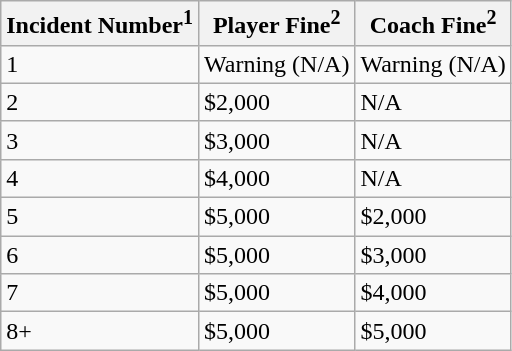<table class="wikitable sortable" style="border:0;">
<tr>
<th>Incident Number<sup>1</sup></th>
<th>Player Fine<sup>2</sup></th>
<th>Coach Fine<sup>2</sup></th>
</tr>
<tr>
<td>1</td>
<td>Warning (N/A)</td>
<td>Warning (N/A)</td>
</tr>
<tr>
<td>2</td>
<td>$2,000</td>
<td>N/A</td>
</tr>
<tr>
<td>3</td>
<td>$3,000</td>
<td>N/A</td>
</tr>
<tr>
<td>4</td>
<td>$4,000</td>
<td>N/A</td>
</tr>
<tr>
<td>5</td>
<td>$5,000</td>
<td>$2,000</td>
</tr>
<tr>
<td>6</td>
<td>$5,000</td>
<td>$3,000</td>
</tr>
<tr>
<td>7</td>
<td>$5,000</td>
<td>$4,000</td>
</tr>
<tr>
<td>8+</td>
<td>$5,000</td>
<td>$5,000</td>
</tr>
</table>
